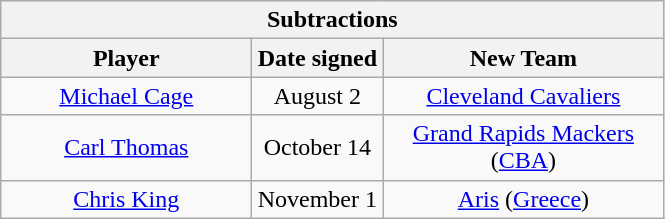<table class="wikitable" style="text-align:center">
<tr>
<th colspan=3>Subtractions</th>
</tr>
<tr>
<th style="width:160px">Player</th>
<th style="width:80px">Date signed</th>
<th style="width:180px">New Team</th>
</tr>
<tr>
<td><a href='#'>Michael Cage</a></td>
<td>August 2</td>
<td><a href='#'>Cleveland Cavaliers</a></td>
</tr>
<tr>
<td><a href='#'>Carl Thomas</a></td>
<td>October 14</td>
<td><a href='#'>Grand Rapids Mackers</a> (<a href='#'>CBA</a>)</td>
</tr>
<tr>
<td><a href='#'>Chris King</a></td>
<td>November 1</td>
<td><a href='#'>Aris</a> (<a href='#'>Greece</a>)</td>
</tr>
</table>
